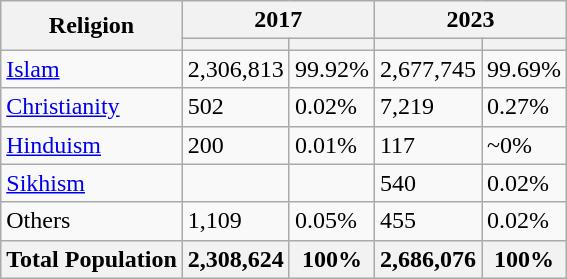<table class="wikitable sortable">
<tr>
<th rowspan="2">Religion</th>
<th colspan="2">2017</th>
<th colspan="2">2023</th>
</tr>
<tr>
<th></th>
<th></th>
<th></th>
<th></th>
</tr>
<tr>
<td><a href='#'>Islam</a> </td>
<td>2,306,813</td>
<td>99.92%</td>
<td>2,677,745</td>
<td>99.69%</td>
</tr>
<tr>
<td><a href='#'>Christianity</a> </td>
<td>502</td>
<td>0.02%</td>
<td>7,219</td>
<td>0.27%</td>
</tr>
<tr>
<td><a href='#'>Hinduism</a> </td>
<td>200</td>
<td>0.01%</td>
<td>117</td>
<td>~0%</td>
</tr>
<tr>
<td><a href='#'>Sikhism</a> </td>
<td></td>
<td></td>
<td>540</td>
<td>0.02%</td>
</tr>
<tr>
<td>Others</td>
<td>1,109</td>
<td>0.05%</td>
<td>455</td>
<td>0.02%</td>
</tr>
<tr>
<th>Total Population</th>
<th>2,308,624</th>
<th>100%</th>
<th>2,686,076</th>
<th>100%</th>
</tr>
</table>
